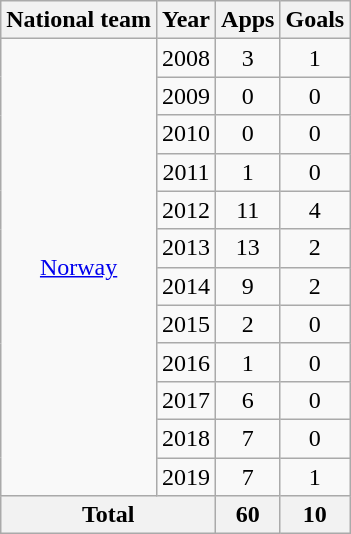<table class="wikitable" style="text-align:center">
<tr>
<th>National team</th>
<th>Year</th>
<th>Apps</th>
<th>Goals</th>
</tr>
<tr>
<td rowspan="12"><a href='#'>Norway</a></td>
<td>2008</td>
<td>3</td>
<td>1</td>
</tr>
<tr>
<td>2009</td>
<td>0</td>
<td>0</td>
</tr>
<tr>
<td>2010</td>
<td>0</td>
<td>0</td>
</tr>
<tr>
<td>2011</td>
<td>1</td>
<td>0</td>
</tr>
<tr>
<td>2012</td>
<td>11</td>
<td>4</td>
</tr>
<tr>
<td>2013</td>
<td>13</td>
<td>2</td>
</tr>
<tr>
<td>2014</td>
<td>9</td>
<td>2</td>
</tr>
<tr>
<td>2015</td>
<td>2</td>
<td>0</td>
</tr>
<tr>
<td>2016</td>
<td>1</td>
<td>0</td>
</tr>
<tr>
<td>2017</td>
<td>6</td>
<td>0</td>
</tr>
<tr>
<td>2018</td>
<td>7</td>
<td>0</td>
</tr>
<tr>
<td>2019</td>
<td>7</td>
<td>1</td>
</tr>
<tr>
<th colspan="2">Total</th>
<th>60</th>
<th>10</th>
</tr>
</table>
